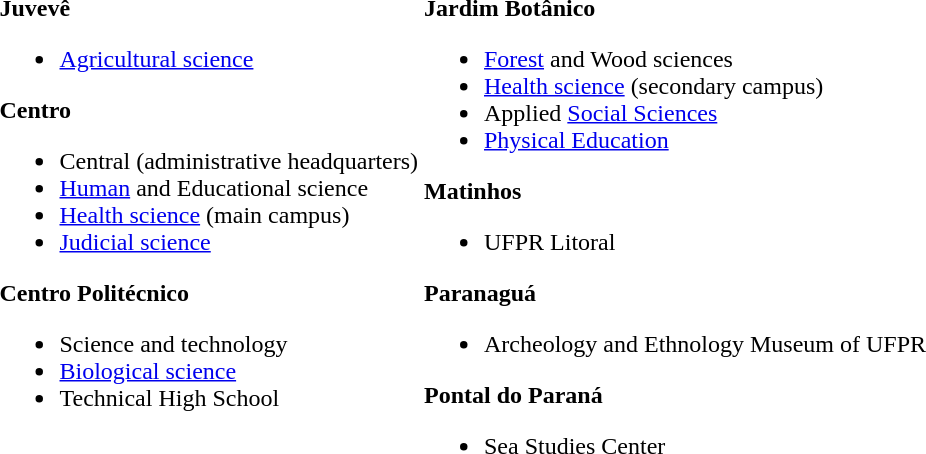<table>
<tr>
<td valign="top"><br><strong>Juvevê</strong><ul><li><a href='#'>Agricultural science</a></li></ul><strong>Centro</strong><ul><li>Central (administrative headquarters)</li><li><a href='#'>Human</a> and Educational science</li><li><a href='#'>Health science</a> (main campus)</li><li><a href='#'>Judicial science</a></li></ul><strong>Centro Politécnico</strong><ul><li>Science and technology</li><li><a href='#'>Biological science</a></li><li>Technical High School</li></ul></td>
<td valign="top"><br><strong>Jardim Botânico</strong><ul><li><a href='#'>Forest</a> and Wood sciences</li><li><a href='#'>Health science</a> (secondary campus)</li><li>Applied <a href='#'>Social Sciences</a></li><li><a href='#'>Physical Education</a></li></ul><strong>Matinhos</strong><ul><li>UFPR Litoral</li></ul><strong>Paranaguá</strong><ul><li>Archeology and Ethnology Museum of UFPR</li></ul><strong>Pontal do Paraná</strong><ul><li>Sea Studies Center</li></ul></td>
</tr>
</table>
